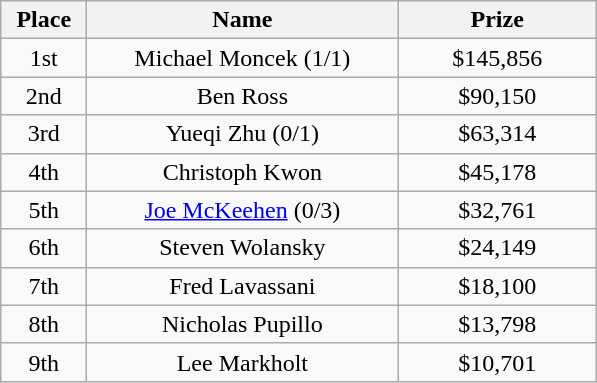<table class="wikitable">
<tr>
<th width="50">Place</th>
<th width="200">Name</th>
<th width="125">Prize</th>
</tr>
<tr>
<td align = "center">1st</td>
<td align = "center"> Michael Moncek (1/1)</td>
<td align = "center">$145,856</td>
</tr>
<tr>
<td align = "center">2nd</td>
<td align = "center"> Ben Ross</td>
<td align = "center">$90,150</td>
</tr>
<tr>
<td align = "center">3rd</td>
<td align = "center"> Yueqi Zhu (0/1)</td>
<td align = "center">$63,314</td>
</tr>
<tr>
<td align = "center">4th</td>
<td align = "center"> Christoph Kwon</td>
<td align = "center">$45,178</td>
</tr>
<tr>
<td align = "center">5th</td>
<td align = "center"> <a href='#'>Joe McKeehen</a> (0/3)</td>
<td align = "center">$32,761</td>
</tr>
<tr>
<td align = "center">6th</td>
<td align = "center"> Steven Wolansky</td>
<td align = "center">$24,149</td>
</tr>
<tr>
<td align = "center">7th</td>
<td align = "center"> Fred Lavassani</td>
<td align = "center">$18,100</td>
</tr>
<tr>
<td align = "center">8th</td>
<td align = "center"> Nicholas Pupillo</td>
<td align = "center">$13,798</td>
</tr>
<tr>
<td align = "center">9th</td>
<td align = "center"> Lee Markholt</td>
<td align = "center">$10,701</td>
</tr>
</table>
